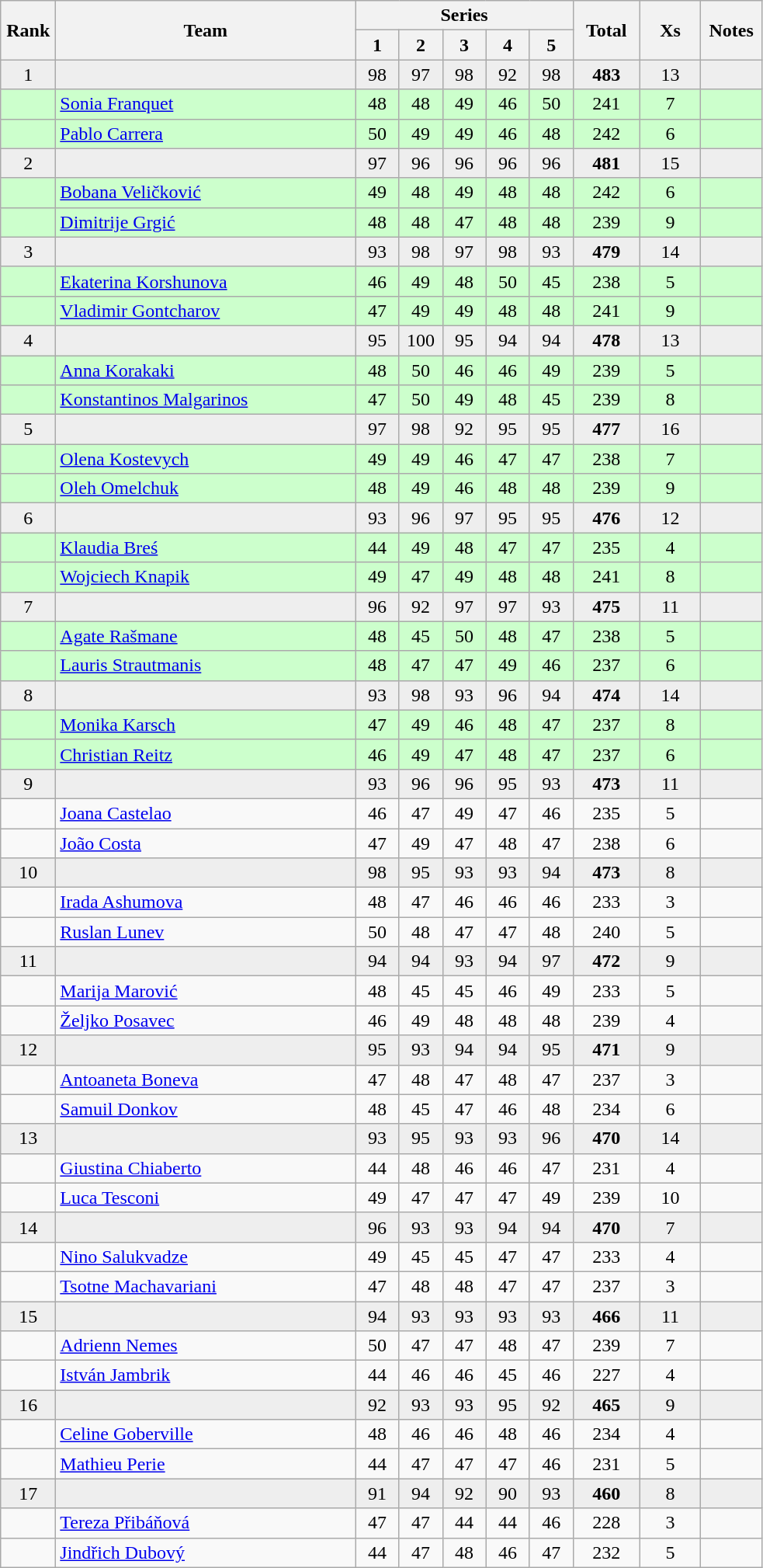<table class="wikitable" style="text-align:center">
<tr>
<th rowspan=2 width=40>Rank</th>
<th rowspan=2 width=250>Team</th>
<th colspan=5>Series</th>
<th rowspan=2 width=50>Total</th>
<th rowspan=2 width=45>Xs</th>
<th rowspan=2 width=45>Notes</th>
</tr>
<tr>
<th width=30>1</th>
<th width=30>2</th>
<th width=30>3</th>
<th width=30>4</th>
<th width=30>5</th>
</tr>
<tr bgcolor=eeeeee>
<td>1</td>
<td align=left></td>
<td>98</td>
<td>97</td>
<td>98</td>
<td>92</td>
<td>98</td>
<td><strong>483</strong></td>
<td>13</td>
<td></td>
</tr>
<tr bgcolor=ccffcc>
<td></td>
<td align=left><a href='#'>Sonia Franquet</a></td>
<td>48</td>
<td>48</td>
<td>49</td>
<td>46</td>
<td>50</td>
<td>241</td>
<td>7</td>
<td></td>
</tr>
<tr bgcolor=ccffcc>
<td></td>
<td align=left><a href='#'>Pablo Carrera</a></td>
<td>50</td>
<td>49</td>
<td>49</td>
<td>46</td>
<td>48</td>
<td>242</td>
<td>6</td>
<td></td>
</tr>
<tr bgcolor=eeeeee>
<td>2</td>
<td align=left></td>
<td>97</td>
<td>96</td>
<td>96</td>
<td>96</td>
<td>96</td>
<td><strong>481</strong></td>
<td>15</td>
<td></td>
</tr>
<tr bgcolor=ccffcc>
<td></td>
<td align=left><a href='#'>Bobana Veličković</a></td>
<td>49</td>
<td>48</td>
<td>49</td>
<td>48</td>
<td>48</td>
<td>242</td>
<td>6</td>
<td></td>
</tr>
<tr bgcolor=ccffcc>
<td></td>
<td align=left><a href='#'>Dimitrije Grgić</a></td>
<td>48</td>
<td>48</td>
<td>47</td>
<td>48</td>
<td>48</td>
<td>239</td>
<td>9</td>
<td></td>
</tr>
<tr bgcolor=eeeeee>
<td>3</td>
<td align=left></td>
<td>93</td>
<td>98</td>
<td>97</td>
<td>98</td>
<td>93</td>
<td><strong>479</strong></td>
<td>14</td>
<td></td>
</tr>
<tr bgcolor=ccffcc>
<td></td>
<td align=left><a href='#'>Ekaterina Korshunova</a></td>
<td>46</td>
<td>49</td>
<td>48</td>
<td>50</td>
<td>45</td>
<td>238</td>
<td>5</td>
<td></td>
</tr>
<tr bgcolor=ccffcc>
<td></td>
<td align=left><a href='#'>Vladimir Gontcharov</a></td>
<td>47</td>
<td>49</td>
<td>49</td>
<td>48</td>
<td>48</td>
<td>241</td>
<td>9</td>
<td></td>
</tr>
<tr bgcolor=eeeeee>
<td>4</td>
<td align=left></td>
<td>95</td>
<td>100</td>
<td>95</td>
<td>94</td>
<td>94</td>
<td><strong>478</strong></td>
<td>13</td>
<td></td>
</tr>
<tr bgcolor=ccffcc>
<td></td>
<td align=left><a href='#'>Anna Korakaki</a></td>
<td>48</td>
<td>50</td>
<td>46</td>
<td>46</td>
<td>49</td>
<td>239</td>
<td>5</td>
<td></td>
</tr>
<tr bgcolor=ccffcc>
<td></td>
<td align=left><a href='#'>Konstantinos Malgarinos</a></td>
<td>47</td>
<td>50</td>
<td>49</td>
<td>48</td>
<td>45</td>
<td>239</td>
<td>8</td>
<td></td>
</tr>
<tr bgcolor=eeeeee>
<td>5</td>
<td align=left></td>
<td>97</td>
<td>98</td>
<td>92</td>
<td>95</td>
<td>95</td>
<td><strong>477</strong></td>
<td>16</td>
<td></td>
</tr>
<tr bgcolor=ccffcc>
<td></td>
<td align=left><a href='#'>Olena Kostevych</a></td>
<td>49</td>
<td>49</td>
<td>46</td>
<td>47</td>
<td>47</td>
<td>238</td>
<td>7</td>
<td></td>
</tr>
<tr bgcolor=ccffcc>
<td></td>
<td align=left><a href='#'>Oleh Omelchuk</a></td>
<td>48</td>
<td>49</td>
<td>46</td>
<td>48</td>
<td>48</td>
<td>239</td>
<td>9</td>
<td></td>
</tr>
<tr bgcolor=eeeeee>
<td>6</td>
<td align=left></td>
<td>93</td>
<td>96</td>
<td>97</td>
<td>95</td>
<td>95</td>
<td><strong>476</strong></td>
<td>12</td>
<td></td>
</tr>
<tr bgcolor=ccffcc>
<td></td>
<td align=left><a href='#'>Klaudia Breś</a></td>
<td>44</td>
<td>49</td>
<td>48</td>
<td>47</td>
<td>47</td>
<td>235</td>
<td>4</td>
<td></td>
</tr>
<tr bgcolor=ccffcc>
<td></td>
<td align=left><a href='#'>Wojciech Knapik</a></td>
<td>49</td>
<td>47</td>
<td>49</td>
<td>48</td>
<td>48</td>
<td>241</td>
<td>8</td>
<td></td>
</tr>
<tr bgcolor=eeeeee>
<td>7</td>
<td align=left></td>
<td>96</td>
<td>92</td>
<td>97</td>
<td>97</td>
<td>93</td>
<td><strong>475</strong></td>
<td>11</td>
<td></td>
</tr>
<tr bgcolor=ccffcc>
<td></td>
<td align=left><a href='#'>Agate Rašmane</a></td>
<td>48</td>
<td>45</td>
<td>50</td>
<td>48</td>
<td>47</td>
<td>238</td>
<td>5</td>
<td></td>
</tr>
<tr bgcolor=ccffcc>
<td></td>
<td align=left><a href='#'>Lauris Strautmanis</a></td>
<td>48</td>
<td>47</td>
<td>47</td>
<td>49</td>
<td>46</td>
<td>237</td>
<td>6</td>
<td></td>
</tr>
<tr bgcolor=eeeeee>
<td>8</td>
<td align=left></td>
<td>93</td>
<td>98</td>
<td>93</td>
<td>96</td>
<td>94</td>
<td><strong>474</strong></td>
<td>14</td>
<td></td>
</tr>
<tr bgcolor=ccffcc>
<td></td>
<td align=left><a href='#'>Monika Karsch</a></td>
<td>47</td>
<td>49</td>
<td>46</td>
<td>48</td>
<td>47</td>
<td>237</td>
<td>8</td>
<td></td>
</tr>
<tr bgcolor=ccffcc>
<td></td>
<td align=left><a href='#'>Christian Reitz</a></td>
<td>46</td>
<td>49</td>
<td>47</td>
<td>48</td>
<td>47</td>
<td>237</td>
<td>6</td>
<td></td>
</tr>
<tr bgcolor=eeeeee>
<td>9</td>
<td align=left></td>
<td>93</td>
<td>96</td>
<td>96</td>
<td>95</td>
<td>93</td>
<td><strong>473</strong></td>
<td>11</td>
<td></td>
</tr>
<tr>
<td></td>
<td align=left><a href='#'>Joana Castelao</a></td>
<td>46</td>
<td>47</td>
<td>49</td>
<td>47</td>
<td>46</td>
<td>235</td>
<td>5</td>
<td></td>
</tr>
<tr>
<td></td>
<td align=left><a href='#'>João Costa</a></td>
<td>47</td>
<td>49</td>
<td>47</td>
<td>48</td>
<td>47</td>
<td>238</td>
<td>6</td>
<td></td>
</tr>
<tr bgcolor=eeeeee>
<td>10</td>
<td align=left></td>
<td>98</td>
<td>95</td>
<td>93</td>
<td>93</td>
<td>94</td>
<td><strong>473</strong></td>
<td>8</td>
<td></td>
</tr>
<tr>
<td></td>
<td align=left><a href='#'>Irada Ashumova</a></td>
<td>48</td>
<td>47</td>
<td>46</td>
<td>46</td>
<td>46</td>
<td>233</td>
<td>3</td>
<td></td>
</tr>
<tr>
<td></td>
<td align=left><a href='#'>Ruslan Lunev</a></td>
<td>50</td>
<td>48</td>
<td>47</td>
<td>47</td>
<td>48</td>
<td>240</td>
<td>5</td>
<td></td>
</tr>
<tr bgcolor=eeeeee>
<td>11</td>
<td align=left></td>
<td>94</td>
<td>94</td>
<td>93</td>
<td>94</td>
<td>97</td>
<td><strong>472</strong></td>
<td>9</td>
<td></td>
</tr>
<tr>
<td></td>
<td align=left><a href='#'>Marija Marović</a></td>
<td>48</td>
<td>45</td>
<td>45</td>
<td>46</td>
<td>49</td>
<td>233</td>
<td>5</td>
<td></td>
</tr>
<tr>
<td></td>
<td align=left><a href='#'>Željko Posavec</a></td>
<td>46</td>
<td>49</td>
<td>48</td>
<td>48</td>
<td>48</td>
<td>239</td>
<td>4</td>
<td></td>
</tr>
<tr bgcolor=eeeeee>
<td>12</td>
<td align=left></td>
<td>95</td>
<td>93</td>
<td>94</td>
<td>94</td>
<td>95</td>
<td><strong>471</strong></td>
<td>9</td>
<td></td>
</tr>
<tr>
<td></td>
<td align=left><a href='#'>Antoaneta Boneva</a></td>
<td>47</td>
<td>48</td>
<td>47</td>
<td>48</td>
<td>47</td>
<td>237</td>
<td>3</td>
<td></td>
</tr>
<tr>
<td></td>
<td align=left><a href='#'>Samuil Donkov</a></td>
<td>48</td>
<td>45</td>
<td>47</td>
<td>46</td>
<td>48</td>
<td>234</td>
<td>6</td>
<td></td>
</tr>
<tr bgcolor=eeeeee>
<td>13</td>
<td align=left></td>
<td>93</td>
<td>95</td>
<td>93</td>
<td>93</td>
<td>96</td>
<td><strong>470</strong></td>
<td>14</td>
<td></td>
</tr>
<tr>
<td></td>
<td align=left><a href='#'>Giustina Chiaberto</a></td>
<td>44</td>
<td>48</td>
<td>46</td>
<td>46</td>
<td>47</td>
<td>231</td>
<td>4</td>
<td></td>
</tr>
<tr>
<td></td>
<td align=left><a href='#'>Luca Tesconi</a></td>
<td>49</td>
<td>47</td>
<td>47</td>
<td>47</td>
<td>49</td>
<td>239</td>
<td>10</td>
<td></td>
</tr>
<tr bgcolor=eeeeee>
<td>14</td>
<td align=left></td>
<td>96</td>
<td>93</td>
<td>93</td>
<td>94</td>
<td>94</td>
<td><strong>470</strong></td>
<td>7</td>
<td></td>
</tr>
<tr>
<td></td>
<td align=left><a href='#'>Nino Salukvadze</a></td>
<td>49</td>
<td>45</td>
<td>45</td>
<td>47</td>
<td>47</td>
<td>233</td>
<td>4</td>
<td></td>
</tr>
<tr>
<td></td>
<td align=left><a href='#'>Tsotne Machavariani</a></td>
<td>47</td>
<td>48</td>
<td>48</td>
<td>47</td>
<td>47</td>
<td>237</td>
<td>3</td>
<td></td>
</tr>
<tr bgcolor=eeeeee>
<td>15</td>
<td align=left></td>
<td>94</td>
<td>93</td>
<td>93</td>
<td>93</td>
<td>93</td>
<td><strong>466</strong></td>
<td>11</td>
<td></td>
</tr>
<tr>
<td></td>
<td align=left><a href='#'>Adrienn Nemes</a></td>
<td>50</td>
<td>47</td>
<td>47</td>
<td>48</td>
<td>47</td>
<td>239</td>
<td>7</td>
<td></td>
</tr>
<tr>
<td></td>
<td align=left><a href='#'>István Jambrik</a></td>
<td>44</td>
<td>46</td>
<td>46</td>
<td>45</td>
<td>46</td>
<td>227</td>
<td>4</td>
<td></td>
</tr>
<tr bgcolor=eeeeee>
<td>16</td>
<td align=left></td>
<td>92</td>
<td>93</td>
<td>93</td>
<td>95</td>
<td>92</td>
<td><strong>465</strong></td>
<td>9</td>
<td></td>
</tr>
<tr>
<td></td>
<td align=left><a href='#'>Celine Goberville</a></td>
<td>48</td>
<td>46</td>
<td>46</td>
<td>48</td>
<td>46</td>
<td>234</td>
<td>4</td>
<td></td>
</tr>
<tr>
<td></td>
<td align=left><a href='#'>Mathieu Perie</a></td>
<td>44</td>
<td>47</td>
<td>47</td>
<td>47</td>
<td>46</td>
<td>231</td>
<td>5</td>
<td></td>
</tr>
<tr bgcolor=eeeeee>
<td>17</td>
<td align=left></td>
<td>91</td>
<td>94</td>
<td>92</td>
<td>90</td>
<td>93</td>
<td><strong>460</strong></td>
<td>8</td>
<td></td>
</tr>
<tr>
<td></td>
<td align=left><a href='#'>Tereza Přibáňová</a></td>
<td>47</td>
<td>47</td>
<td>44</td>
<td>44</td>
<td>46</td>
<td>228</td>
<td>3</td>
<td></td>
</tr>
<tr>
<td></td>
<td align=left><a href='#'>Jindřich Dubový</a></td>
<td>44</td>
<td>47</td>
<td>48</td>
<td>46</td>
<td>47</td>
<td>232</td>
<td>5</td>
<td></td>
</tr>
</table>
